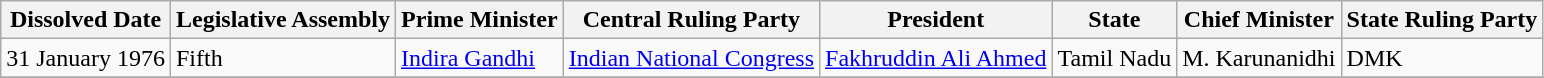<table class="wikitable sortable">
<tr>
<th>Dissolved Date</th>
<th>Legislative Assembly</th>
<th>Prime Minister</th>
<th>Central Ruling Party</th>
<th>President</th>
<th>State</th>
<th>Chief Minister</th>
<th>State Ruling Party</th>
</tr>
<tr>
<td>31 January 1976</td>
<td>Fifth</td>
<td><a href='#'>Indira Gandhi</a></td>
<td><a href='#'>Indian National Congress</a></td>
<td><a href='#'>Fakhruddin Ali Ahmed</a></td>
<td>Tamil Nadu</td>
<td>M. Karunanidhi</td>
<td>DMK</td>
</tr>
<tr>
</tr>
</table>
